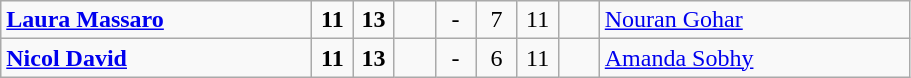<table class="wikitable">
<tr>
<td width=200> <strong><a href='#'>Laura Massaro</a></strong></td>
<td style="width:20px; text-align:center;"><strong>11</strong></td>
<td style="width:20px; text-align:center;"><strong>13</strong></td>
<td style="width:20px; text-align:center;"></td>
<td style="width:20px; text-align:center;">-</td>
<td style="width:20px; text-align:center;">7</td>
<td style="width:20px; text-align:center;">11</td>
<td style="width:20px; text-align:center;"></td>
<td width=200> <a href='#'>Nouran Gohar</a></td>
</tr>
<tr>
<td> <strong><a href='#'>Nicol David</a></strong></td>
<td style="text-align:center;"><strong>11</strong></td>
<td style="text-align:center;"><strong>13</strong></td>
<td style="text-align:center;"></td>
<td style="text-align:center;">-</td>
<td style="text-align:center;">6</td>
<td style="text-align:center;">11</td>
<td style="text-align:center;"></td>
<td> <a href='#'>Amanda Sobhy</a></td>
</tr>
</table>
